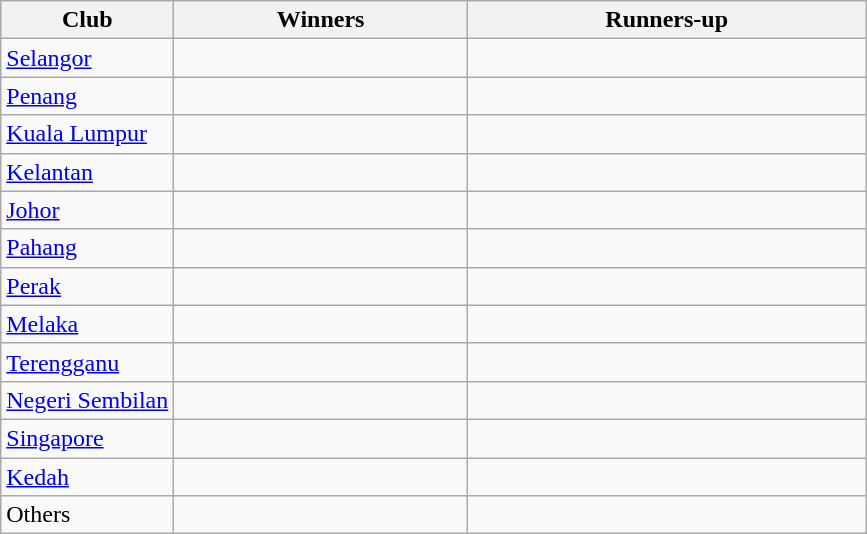<table class="wikitable">
<tr>
<th style="width:20%;">Club</th>
<th>Winners</th>
<th>Runners-up</th>
</tr>
<tr>
<td> <a href='#'>Selangor</a></td>
<td></td>
<td></td>
</tr>
<tr>
<td> <a href='#'>Penang</a></td>
<td></td>
<td></td>
</tr>
<tr>
<td> <a href='#'>Kuala Lumpur</a></td>
<td></td>
<td></td>
</tr>
<tr>
<td> <a href='#'>Kelantan</a></td>
<td></td>
<td></td>
</tr>
<tr>
<td> <a href='#'>Johor</a></td>
<td></td>
<td></td>
</tr>
<tr>
<td> <a href='#'>Pahang</a></td>
<td></td>
<td></td>
</tr>
<tr>
<td> <a href='#'>Perak</a></td>
<td></td>
<td></td>
</tr>
<tr>
<td> <a href='#'>Melaka</a></td>
<td></td>
<td></td>
</tr>
<tr>
<td> <a href='#'>Terengganu</a></td>
<td></td>
<td></td>
</tr>
<tr>
<td> <a href='#'>Negeri Sembilan</a></td>
<td></td>
<td></td>
</tr>
<tr>
<td> <a href='#'>Singapore</a></td>
<td></td>
<td></td>
</tr>
<tr>
<td> <a href='#'>Kedah</a></td>
<td></td>
<td></td>
</tr>
<tr>
<td> Others</td>
<td></td>
<td></td>
</tr>
</table>
